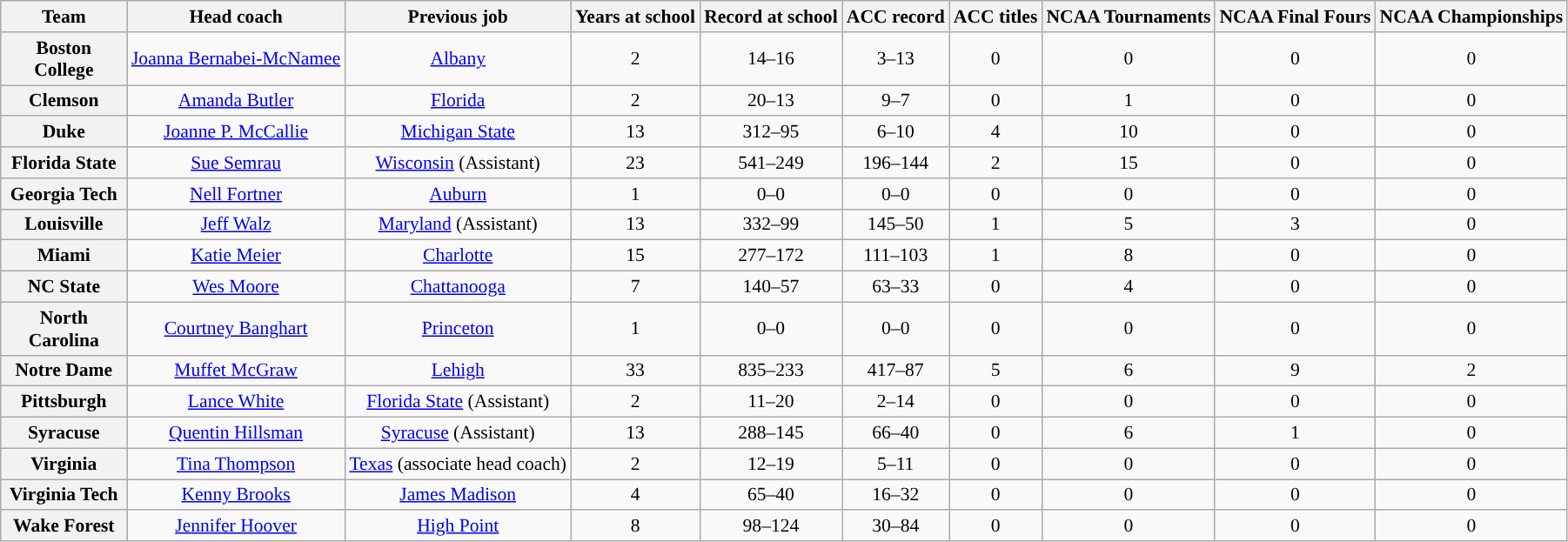<table class="wikitable sortable" style="text-align: center;font-size:90%;">
<tr>
<th width="90">Team</th>
<th>Head coach</th>
<th>Previous job</th>
<th>Years at school</th>
<th>Record at school</th>
<th>ACC record</th>
<th>ACC titles</th>
<th>NCAA Tournaments</th>
<th>NCAA Final Fours</th>
<th>NCAA Championships</th>
</tr>
<tr>
<th style=>Boston College</th>
<td><a href='#'>Joanna Bernabei-McNamee</a></td>
<td><a href='#'>Albany</a></td>
<td>2</td>
<td>14–16</td>
<td>3–13</td>
<td>0</td>
<td>0</td>
<td>0</td>
<td>0</td>
</tr>
<tr>
<th>Clemson</th>
<td><a href='#'>Amanda Butler</a></td>
<td><a href='#'>Florida</a></td>
<td>2</td>
<td>20–13</td>
<td>9–7</td>
<td>0</td>
<td>1</td>
<td>0</td>
<td>0</td>
</tr>
<tr>
<th>Duke</th>
<td><a href='#'>Joanne P. McCallie</a></td>
<td><a href='#'>Michigan State</a></td>
<td>13</td>
<td>312–95</td>
<td>6–10</td>
<td>4</td>
<td>10</td>
<td>0</td>
<td>0</td>
</tr>
<tr>
<th style=>Florida State</th>
<td><a href='#'>Sue Semrau</a></td>
<td><a href='#'>Wisconsin</a> (Assistant)</td>
<td>23</td>
<td>541–249</td>
<td>196–144</td>
<td>2</td>
<td>15</td>
<td>0</td>
<td>0</td>
</tr>
<tr>
<th>Georgia Tech</th>
<td><a href='#'>Nell Fortner</a></td>
<td><a href='#'>Auburn</a></td>
<td>1</td>
<td>0–0</td>
<td>0–0</td>
<td>0</td>
<td>0</td>
<td>0</td>
<td>0</td>
</tr>
<tr>
<th>Louisville</th>
<td><a href='#'>Jeff Walz</a></td>
<td><a href='#'>Maryland</a> (Assistant)</td>
<td>13</td>
<td>332–99</td>
<td>145–50</td>
<td>1</td>
<td>5</td>
<td>3</td>
<td>0</td>
</tr>
<tr>
<th>Miami</th>
<td><a href='#'>Katie Meier</a></td>
<td><a href='#'>Charlotte</a></td>
<td>15</td>
<td>277–172</td>
<td>111–103</td>
<td>1</td>
<td>8</td>
<td>0</td>
<td>0</td>
</tr>
<tr>
<th>NC State</th>
<td><a href='#'>Wes Moore</a></td>
<td><a href='#'>Chattanooga</a></td>
<td>7</td>
<td>140–57</td>
<td>63–33</td>
<td>0</td>
<td>4</td>
<td>0</td>
<td>0</td>
</tr>
<tr>
<th>North Carolina</th>
<td><a href='#'>Courtney Banghart</a></td>
<td><a href='#'>Princeton</a></td>
<td>1</td>
<td>0–0</td>
<td>0–0</td>
<td>0</td>
<td>0</td>
<td>0</td>
<td>0</td>
</tr>
<tr>
<th style=>Notre Dame</th>
<td><a href='#'>Muffet McGraw</a></td>
<td><a href='#'>Lehigh</a></td>
<td>33</td>
<td>835–233</td>
<td>417–87</td>
<td>5</td>
<td>6</td>
<td>9</td>
<td>2</td>
</tr>
<tr>
<th style=>Pittsburgh</th>
<td><a href='#'>Lance White</a></td>
<td><a href='#'>Florida State</a> (Assistant)</td>
<td>2</td>
<td>11–20</td>
<td>2–14</td>
<td>0</td>
<td>0</td>
<td>0</td>
<td>0</td>
</tr>
<tr>
<th style=>Syracuse</th>
<td><a href='#'>Quentin Hillsman</a></td>
<td><a href='#'>Syracuse</a> (Assistant)</td>
<td>13</td>
<td>288–145</td>
<td>66–40</td>
<td>0</td>
<td>6</td>
<td>1</td>
<td>0</td>
</tr>
<tr>
<th>Virginia</th>
<td><a href='#'>Tina Thompson</a></td>
<td><a href='#'>Texas</a> (associate head coach)</td>
<td>2</td>
<td>12–19</td>
<td>5–11</td>
<td>0</td>
<td>0</td>
<td>0</td>
<td>0</td>
</tr>
<tr>
<th>Virginia Tech</th>
<td><a href='#'>Kenny Brooks</a></td>
<td><a href='#'>James Madison</a></td>
<td>4</td>
<td>65–40</td>
<td>16–32</td>
<td>0</td>
<td>0</td>
<td>0</td>
<td>0</td>
</tr>
<tr>
<th style=>Wake Forest</th>
<td><a href='#'>Jennifer Hoover</a></td>
<td><a href='#'>High Point</a></td>
<td>8</td>
<td>98–124</td>
<td>30–84</td>
<td>0</td>
<td>0</td>
<td>0</td>
<td>0</td>
</tr>
</table>
